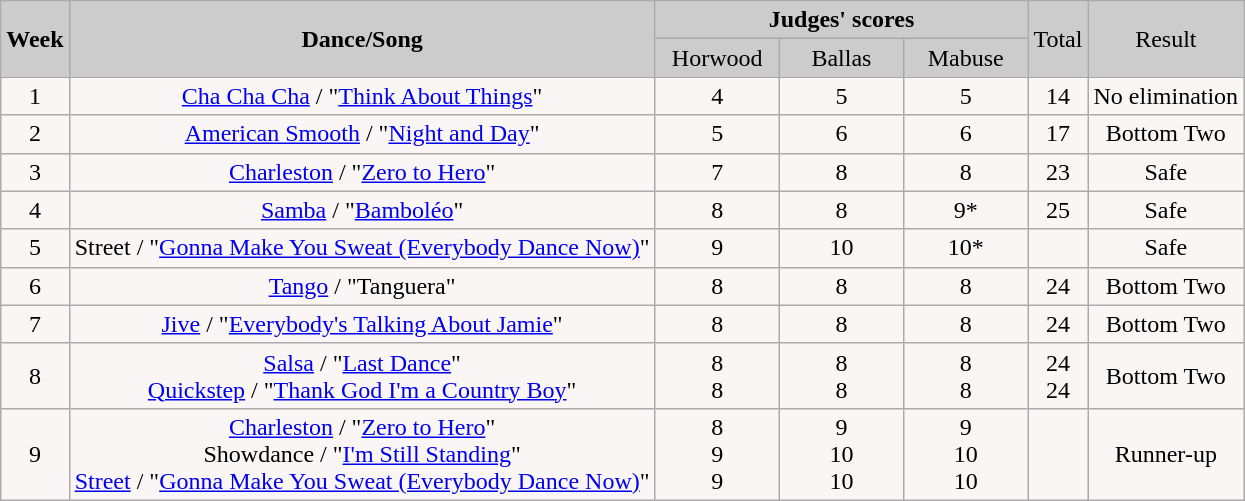<table | class="wikitable collapsible collapsed">
<tr style="text-align: center; background:#ccc;">
<td rowspan="2"><strong>Week </strong></td>
<td rowspan="2"><strong>Dance/Song</strong></td>
<td colspan="3"><strong>Judges' scores</strong></td>
<td rowspan="2">Total</td>
<td rowspan="2">Result</td>
</tr>
<tr style="text-align: center; background:#ccc;">
<td style="width:10%; ">Horwood</td>
<td style="width:10%; ">Ballas</td>
<td style="width:10%; ">Mabuse</td>
</tr>
<tr style="text-align: center; background:#faf6f6;">
<td>1</td>
<td><a href='#'>Cha Cha Cha</a> / "<a href='#'>Think About Things</a>"</td>
<td>4</td>
<td>5</td>
<td>5</td>
<td>14</td>
<td>No elimination</td>
</tr>
<tr style="text-align: center; background:#faf6f6;">
<td>2</td>
<td><a href='#'>American Smooth</a> / "<a href='#'>Night and Day</a>"</td>
<td>5</td>
<td>6</td>
<td>6</td>
<td>17</td>
<td>Bottom Two</td>
</tr>
<tr style="text-align: center; background:#faf6f6;">
<td>3</td>
<td><a href='#'>Charleston</a> / "<a href='#'>Zero to Hero</a>"</td>
<td>7</td>
<td>8</td>
<td>8</td>
<td>23</td>
<td>Safe</td>
</tr>
<tr style="text-align: center; background:#faf6f6;">
<td>4</td>
<td><a href='#'>Samba</a> / "<a href='#'>Bamboléo</a>"</td>
<td>8</td>
<td>8</td>
<td>9*</td>
<td>25</td>
<td>Safe</td>
</tr>
<tr style="text-align: center; background:#faf6f6;">
<td>5</td>
<td>Street / "<a href='#'>Gonna Make You Sweat (Everybody Dance Now)</a>"</td>
<td>9</td>
<td>10</td>
<td>10*</td>
<td></td>
<td>Safe</td>
</tr>
<tr style="text-align: center; background:#faf6f6;">
<td>6</td>
<td><a href='#'>Tango</a> / "Tanguera"</td>
<td>8</td>
<td>8</td>
<td>8</td>
<td>24</td>
<td>Bottom Two</td>
</tr>
<tr style="text-align: center; background:#faf6f6;">
<td>7</td>
<td><a href='#'>Jive</a> / "<a href='#'>Everybody's Talking About Jamie</a>"</td>
<td>8</td>
<td>8</td>
<td>8</td>
<td>24</td>
<td>Bottom Two</td>
</tr>
<tr style="text-align: center; background:#faf6f6;">
<td>8</td>
<td><a href='#'>Salsa</a> / "<a href='#'>Last Dance</a>"<br><a href='#'>Quickstep</a> / "<a href='#'>Thank God I'm a Country Boy</a>"</td>
<td>8<br>8</td>
<td>8<br>8</td>
<td>8<br>8</td>
<td>24<br>24</td>
<td>Bottom Two</td>
</tr>
<tr style="text-align: center; background:#faf6f6;">
<td>9</td>
<td><a href='#'>Charleston</a> / "<a href='#'>Zero to Hero</a>"<br>Showdance / "<a href='#'>I'm Still Standing</a>"<br><a href='#'>Street</a> / "<a href='#'>Gonna Make You Sweat (Everybody Dance Now)</a>"</td>
<td>8<br>9<br>9</td>
<td>9<br>10<br>10</td>
<td>9<br>10<br>10</td>
<td><br><br></td>
<td>Runner-up</td>
</tr>
</table>
